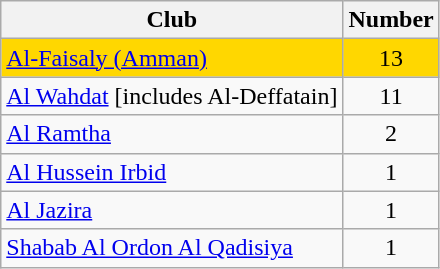<table class="wikitable" style="text-align:center;">
<tr>
<th>Club<br></th>
<th>Number<br></th>
</tr>
<tr bgcolor=Gold>
<td style="text-align:left;"><a href='#'>Al-Faisaly (Amman)</a></td>
<td>13</td>
</tr>
<tr>
<td style="text-align:left;"><a href='#'>Al Wahdat</a> [includes Al-Deffatain]</td>
<td>11</td>
</tr>
<tr>
<td style="text-align:left;"><a href='#'>Al Ramtha</a></td>
<td>2</td>
</tr>
<tr>
<td style="text-align:left;"><a href='#'>Al Hussein Irbid</a></td>
<td>1</td>
</tr>
<tr>
<td style="text-align:left;"><a href='#'>Al Jazira</a></td>
<td>1</td>
</tr>
<tr>
<td style="text-align:left;"><a href='#'>Shabab Al Ordon Al Qadisiya</a></td>
<td>1</td>
</tr>
</table>
